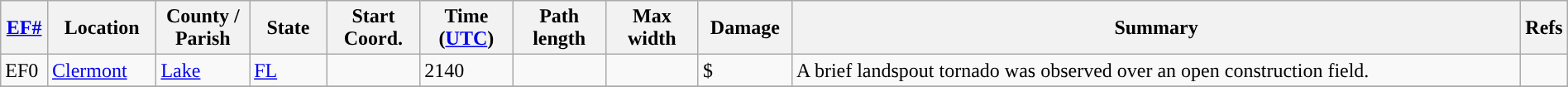<table class="wikitable sortable" style="width:100%;">
<tr>
<th scope="col" width="3%" align="center"><a href='#'>EF#</a></th>
<th scope="col" width="7%" align="center" class="unsortable">Location</th>
<th scope="col" width="6%" align="center" class="unsortable">County / Parish</th>
<th scope="col" width="5%" align="center">State</th>
<th scope="col" width="6%" align="center">Start Coord.</th>
<th scope="col" width="6%" align="center">Time (<a href='#'>UTC</a>)</th>
<th scope="col" width="6%" align="center">Path length</th>
<th scope="col" width="6%" align="center">Max width</th>
<th scope="col" width="6%" align="center">Damage</th>
<th scope="col" width="48%" class="unsortable" align="center">Summary</th>
<th scope="col" width="48%" class="unsortable" align="center">Refs</th>
</tr>
<tr>
<td>EF0</td>
<td><a href='#'>Clermont</a></td>
<td><a href='#'>Lake</a></td>
<td><a href='#'>FL</a></td>
<td></td>
<td>2140</td>
<td></td>
<td></td>
<td>$</td>
<td>A brief landspout tornado was observed over an open construction field.</td>
<td></td>
</tr>
<tr>
</tr>
</table>
